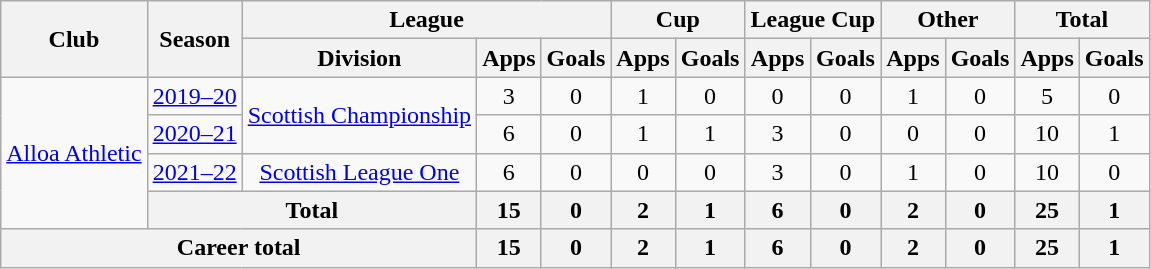<table class="wikitable" style="text-align:center">
<tr>
<th rowspan="2">Club</th>
<th rowspan="2">Season</th>
<th colspan="3">League</th>
<th colspan="2">Cup</th>
<th colspan="2">League Cup</th>
<th colspan="2">Other</th>
<th colspan="2">Total</th>
</tr>
<tr>
<th>Division</th>
<th>Apps</th>
<th>Goals</th>
<th>Apps</th>
<th>Goals</th>
<th>Apps</th>
<th>Goals</th>
<th>Apps</th>
<th>Goals</th>
<th>Apps</th>
<th>Goals</th>
</tr>
<tr>
<td rowspan="4"><a href='#'>Alloa Athletic</a></td>
<td><a href='#'>2019–20</a></td>
<td rowspan="2"><a href='#'>Scottish Championship</a></td>
<td>3</td>
<td>0</td>
<td>1</td>
<td>0</td>
<td>0</td>
<td>0</td>
<td>1</td>
<td>0</td>
<td>5</td>
<td>0</td>
</tr>
<tr>
<td><a href='#'>2020–21</a></td>
<td>6</td>
<td>0</td>
<td>1</td>
<td>1</td>
<td>3</td>
<td>0</td>
<td>0</td>
<td>0</td>
<td>10</td>
<td>1</td>
</tr>
<tr>
<td><a href='#'>2021–22</a></td>
<td><a href='#'>Scottish League One</a></td>
<td>6</td>
<td>0</td>
<td>0</td>
<td>0</td>
<td>3</td>
<td>0</td>
<td>1</td>
<td>0</td>
<td>10</td>
<td>0</td>
</tr>
<tr>
<th colspan="2">Total</th>
<th>15</th>
<th>0</th>
<th>2</th>
<th>1</th>
<th>6</th>
<th>0</th>
<th>2</th>
<th>0</th>
<th>25</th>
<th>1</th>
</tr>
<tr>
<th colspan="3">Career total</th>
<th>15</th>
<th>0</th>
<th>2</th>
<th>1</th>
<th>6</th>
<th>0</th>
<th>2</th>
<th>0</th>
<th>25</th>
<th>1</th>
</tr>
</table>
